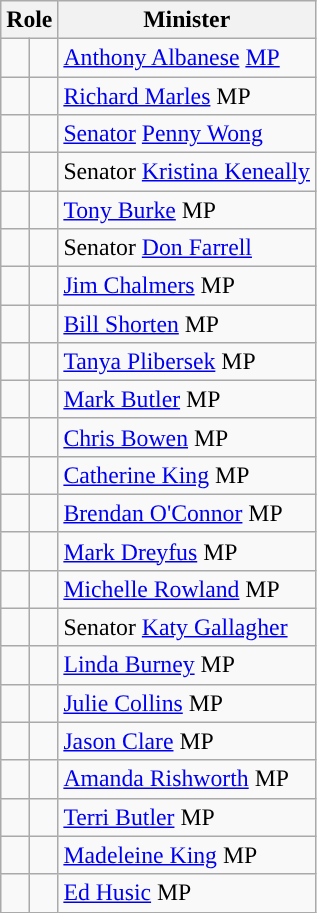<table class="wikitable" style="text-align:left; font-size:99%">
<tr>
<th colspan=2>Role</th>
<th>Minister</th>
</tr>
<tr>
<td style="background-color: "></td>
<td></td>
<td><a href='#'>Anthony Albanese</a> <a href='#'>MP</a></td>
</tr>
<tr>
<td style="background-color: "></td>
<td></td>
<td><a href='#'>Richard Marles</a> MP</td>
</tr>
<tr>
<td style="background-color: "></td>
<td></td>
<td><a href='#'>Senator</a> <a href='#'>Penny Wong</a></td>
</tr>
<tr>
<td style="background-color: "></td>
<td></td>
<td>Senator <a href='#'>Kristina Keneally</a></td>
</tr>
<tr>
<td style="background-color: "></td>
<td></td>
<td><a href='#'>Tony Burke</a> MP</td>
</tr>
<tr>
<td style="background-color: "></td>
<td></td>
<td>Senator <a href='#'>Don Farrell</a></td>
</tr>
<tr>
<td style="background-color: "></td>
<td></td>
<td><a href='#'>Jim Chalmers</a> MP</td>
</tr>
<tr>
<td style="background-color: "></td>
<td></td>
<td><a href='#'>Bill Shorten</a> MP</td>
</tr>
<tr>
<td style="background-color: "></td>
<td></td>
<td><a href='#'>Tanya Plibersek</a> MP</td>
</tr>
<tr>
<td style="background-color: "></td>
<td></td>
<td><a href='#'>Mark Butler</a> MP</td>
</tr>
<tr>
<td style="background-color: "></td>
<td></td>
<td><a href='#'>Chris Bowen</a> MP</td>
</tr>
<tr>
<td style="background-color: "></td>
<td></td>
<td><a href='#'>Catherine King</a> MP</td>
</tr>
<tr>
<td style="background-color: "></td>
<td></td>
<td><a href='#'>Brendan O'Connor</a> MP</td>
</tr>
<tr>
<td style="background-color: "></td>
<td></td>
<td><a href='#'>Mark Dreyfus</a> MP</td>
</tr>
<tr>
<td style="background-color: "></td>
<td></td>
<td><a href='#'>Michelle Rowland</a> MP</td>
</tr>
<tr>
<td style="background-color: "></td>
<td></td>
<td>Senator <a href='#'>Katy Gallagher</a></td>
</tr>
<tr>
<td style="background-color: "></td>
<td></td>
<td><a href='#'>Linda Burney</a> MP</td>
</tr>
<tr>
<td style="background-color: "></td>
<td></td>
<td><a href='#'>Julie Collins</a> MP</td>
</tr>
<tr>
<td style="background-color: "></td>
<td></td>
<td><a href='#'>Jason Clare</a> MP</td>
</tr>
<tr>
<td style="background-color: "></td>
<td></td>
<td><a href='#'>Amanda Rishworth</a> MP</td>
</tr>
<tr>
<td style="background-color: "></td>
<td></td>
<td><a href='#'>Terri Butler</a> MP</td>
</tr>
<tr>
<td style="background-color: "></td>
<td></td>
<td><a href='#'>Madeleine King</a> MP</td>
</tr>
<tr>
<td style="background-color: "></td>
<td></td>
<td><a href='#'>Ed Husic</a> MP</td>
</tr>
</table>
